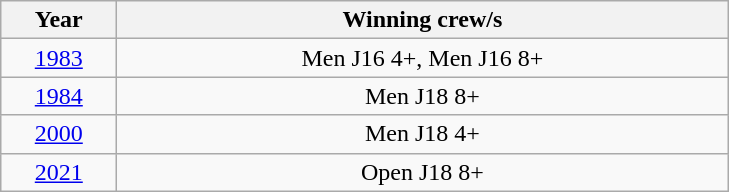<table class="wikitable" style="text-align:center">
<tr>
<th width=70>Year</th>
<th width=400>Winning crew/s</th>
</tr>
<tr>
<td><a href='#'>1983</a></td>
<td>Men J16 4+, Men J16 8+</td>
</tr>
<tr>
<td><a href='#'>1984</a></td>
<td>Men J18 8+</td>
</tr>
<tr>
<td><a href='#'>2000</a></td>
<td>Men J18 4+ </td>
</tr>
<tr>
<td><a href='#'>2021</a></td>
<td>Open J18 8+ </td>
</tr>
</table>
